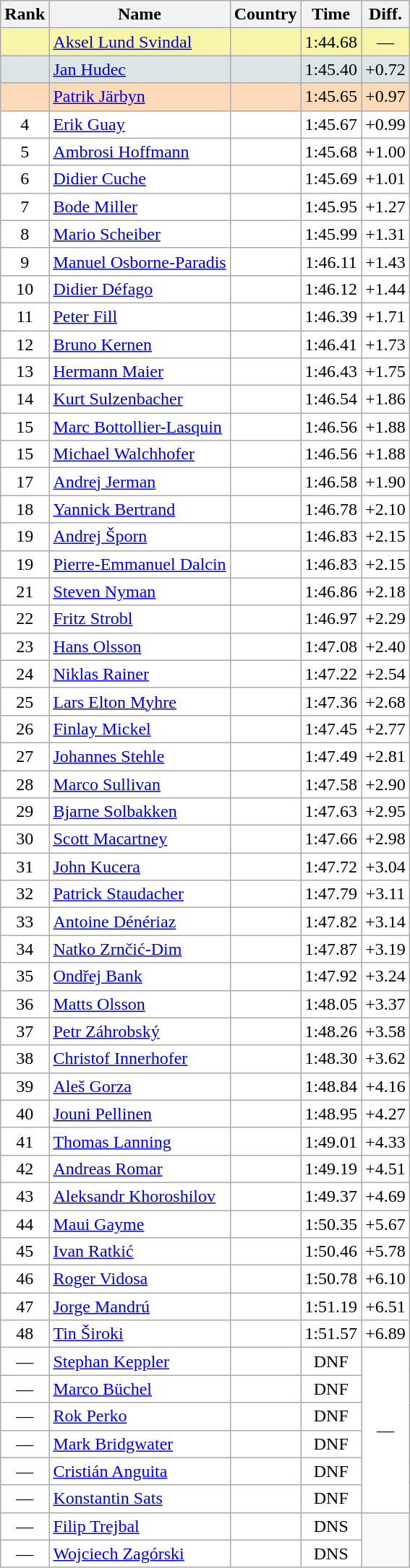<table class="wikitable sortable" style="text-align:center">
<tr>
<th>Rank</th>
<th>Name</th>
<th>Country</th>
<th>Time</th>
<th>Diff.</th>
</tr>
<tr bgcolor="#F7F6A8">
<td></td>
<td align="left"><a href='#'>Aksel Lund Svindal</a></td>
<td align="left"></td>
<td>1:44.68</td>
<td>—</td>
</tr>
<tr bgcolor="#DCE5E5">
<td></td>
<td align="left"><a href='#'>Jan Hudec</a></td>
<td align="left"></td>
<td>1:45.40</td>
<td>+0.72</td>
</tr>
<tr bgcolor="#FFDAB9">
<td></td>
<td align="left"><a href='#'>Patrik Järbyn</a></td>
<td align="left"></td>
<td>1:45.65</td>
<td>+0.97</td>
</tr>
<tr bgcolor="#FFFFFF">
<td align="center">4</td>
<td align="left"><a href='#'>Erik Guay</a></td>
<td align="left"></td>
<td>1:45.67</td>
<td>+0.99</td>
</tr>
<tr bgcolor="#FFFFFF">
<td align="center">5</td>
<td align="left"><a href='#'>Ambrosi Hoffmann</a></td>
<td align="left"></td>
<td>1:45.68</td>
<td>+1.00</td>
</tr>
<tr bgcolor="#FFFFFF">
<td align="center">6</td>
<td align="left"><a href='#'>Didier Cuche</a></td>
<td align="left"></td>
<td>1:45.69</td>
<td>+1.01</td>
</tr>
<tr bgcolor="#FFFFFF">
<td align="center">7</td>
<td align="left"><a href='#'>Bode Miller</a></td>
<td align="left"></td>
<td>1:45.95</td>
<td>+1.27</td>
</tr>
<tr bgcolor="#FFFFFF">
<td align="center">8</td>
<td align="left"><a href='#'>Mario Scheiber</a></td>
<td align="left"></td>
<td>1:45.99</td>
<td>+1.31</td>
</tr>
<tr bgcolor="#FFFFFF">
<td align="center">9</td>
<td align="left"><a href='#'>Manuel Osborne-Paradis</a></td>
<td align="left"></td>
<td>1:46.11</td>
<td>+1.43</td>
</tr>
<tr bgcolor="#FFFFFF">
<td align="center">10</td>
<td align="left"><a href='#'>Didier Défago</a></td>
<td align="left"></td>
<td>1:46.12</td>
<td>+1.44</td>
</tr>
<tr bgcolor="#FFFFFF">
<td align="center">11</td>
<td align="left"><a href='#'>Peter Fill</a></td>
<td align="left"></td>
<td>1:46.39</td>
<td>+1.71</td>
</tr>
<tr bgcolor="#FFFFFF">
<td align="center">12</td>
<td align="left"><a href='#'>Bruno Kernen</a></td>
<td align="left"></td>
<td>1:46.41</td>
<td>+1.73</td>
</tr>
<tr bgcolor="#FFFFFF">
<td align="center">13</td>
<td align="left"><a href='#'>Hermann Maier</a></td>
<td align="left"></td>
<td>1:46.43</td>
<td>+1.75</td>
</tr>
<tr bgcolor="#FFFFFF">
<td align="center">14</td>
<td align="left"><a href='#'>Kurt Sulzenbacher</a></td>
<td align="left"></td>
<td>1:46.54</td>
<td>+1.86</td>
</tr>
<tr bgcolor="#FFFFFF">
<td align="center">15</td>
<td align="left"><a href='#'>Marc Bottollier-Lasquin</a></td>
<td align="left"></td>
<td>1:46.56</td>
<td>+1.88</td>
</tr>
<tr bgcolor="#FFFFFF">
<td align="center">15</td>
<td align="left"><a href='#'>Michael Walchhofer</a></td>
<td align="left"></td>
<td>1:46.56</td>
<td>+1.88</td>
</tr>
<tr bgcolor="#FFFFFF">
<td align="center">17</td>
<td align="left"><a href='#'>Andrej Jerman</a></td>
<td align="left"></td>
<td>1:46.58</td>
<td>+1.90</td>
</tr>
<tr bgcolor="#FFFFFF">
<td align="center">18</td>
<td align="left"><a href='#'>Yannick Bertrand</a></td>
<td align="left"></td>
<td>1:46.78</td>
<td>+2.10</td>
</tr>
<tr bgcolor="#FFFFFF">
<td align="center">19</td>
<td align="left"><a href='#'>Andrej Šporn</a></td>
<td align="left"></td>
<td>1:46.83</td>
<td>+2.15</td>
</tr>
<tr bgcolor="#FFFFFF">
<td align="center">19</td>
<td align="left"><a href='#'>Pierre-Emmanuel Dalcin</a></td>
<td align="left"></td>
<td>1:46.83</td>
<td>+2.15</td>
</tr>
<tr bgcolor="#FFFFFF">
<td align="center">21</td>
<td align="left"><a href='#'>Steven Nyman</a></td>
<td align="left"></td>
<td>1:46.86</td>
<td>+2.18</td>
</tr>
<tr bgcolor="#FFFFFF">
<td align="center">22</td>
<td align="left"><a href='#'>Fritz Strobl</a></td>
<td align="left"></td>
<td>1:46.97</td>
<td>+2.29</td>
</tr>
<tr bgcolor="#FFFFFF">
<td align="center">23</td>
<td align="left"><a href='#'>Hans Olsson</a></td>
<td align="left"></td>
<td>1:47.08</td>
<td>+2.40</td>
</tr>
<tr bgcolor="#FFFFFF">
<td align="center">24</td>
<td align="left"><a href='#'>Niklas Rainer</a></td>
<td align="left"></td>
<td>1:47.22</td>
<td>+2.54</td>
</tr>
<tr bgcolor="#FFFFFF">
<td align="center">25</td>
<td align="left"><a href='#'>Lars Elton Myhre</a></td>
<td align="left"></td>
<td>1:47.36</td>
<td>+2.68</td>
</tr>
<tr bgcolor="#FFFFFF">
<td align="center">26</td>
<td align="left"><a href='#'>Finlay Mickel</a></td>
<td align="left"></td>
<td>1:47.45</td>
<td>+2.77</td>
</tr>
<tr bgcolor="#FFFFFF">
<td align="center">27</td>
<td align="left"><a href='#'>Johannes Stehle</a></td>
<td align="left"></td>
<td>1:47.49</td>
<td>+2.81</td>
</tr>
<tr bgcolor="#FFFFFF">
<td align="center">28</td>
<td align="left"><a href='#'>Marco Sullivan</a></td>
<td align="left"></td>
<td>1:47.58</td>
<td>+2.90</td>
</tr>
<tr bgcolor="#FFFFFF">
<td align="center">29</td>
<td align="left"><a href='#'>Bjarne Solbakken</a></td>
<td align="left"></td>
<td>1:47.63</td>
<td>+2.95</td>
</tr>
<tr bgcolor="#FFFFFF">
<td align="center">30</td>
<td align="left"><a href='#'>Scott Macartney</a></td>
<td align="left"></td>
<td>1:47.66</td>
<td>+2.98</td>
</tr>
<tr bgcolor="#FFFFFF">
<td align="center">31</td>
<td align="left"><a href='#'>John Kucera</a></td>
<td align="left"></td>
<td>1:47.72</td>
<td>+3.04</td>
</tr>
<tr bgcolor="#FFFFFF">
<td align="center">32</td>
<td align="left"><a href='#'>Patrick Staudacher</a></td>
<td align="left"></td>
<td>1:47.79</td>
<td>+3.11</td>
</tr>
<tr bgcolor="#FFFFFF">
<td align="center">33</td>
<td align="left"><a href='#'>Antoine Dénériaz</a></td>
<td align="left"></td>
<td>1:47.82</td>
<td>+3.14</td>
</tr>
<tr bgcolor="#FFFFFF">
<td align="center">34</td>
<td align="left"><a href='#'>Natko Zrnčić-Dim</a></td>
<td align="left"></td>
<td>1:47.87</td>
<td>+3.19</td>
</tr>
<tr bgcolor="#FFFFFF">
<td align="center">35</td>
<td align="left"><a href='#'>Ondřej Bank</a></td>
<td align="left"></td>
<td>1:47.92</td>
<td>+3.24</td>
</tr>
<tr bgcolor="#FFFFFF">
<td align="center">36</td>
<td align="left"><a href='#'>Matts Olsson</a></td>
<td align="left"></td>
<td>1:48.05</td>
<td>+3.37</td>
</tr>
<tr bgcolor="#FFFFFF">
<td align="center">37</td>
<td align="left"><a href='#'>Petr Záhrobský</a></td>
<td align="left"></td>
<td>1:48.26</td>
<td>+3.58</td>
</tr>
<tr bgcolor="#FFFFFF">
<td align="center">38</td>
<td align="left"><a href='#'>Christof Innerhofer</a></td>
<td align="left"></td>
<td>1:48.30</td>
<td>+3.62</td>
</tr>
<tr bgcolor="#FFFFFF">
<td align="center">39</td>
<td align="left"><a href='#'>Aleš Gorza</a></td>
<td align="left"></td>
<td>1:48.84</td>
<td>+4.16</td>
</tr>
<tr bgcolor="#FFFFFF">
<td align="center">40</td>
<td align="left"><a href='#'>Jouni Pellinen</a></td>
<td align="left"></td>
<td>1:48.95</td>
<td>+4.27</td>
</tr>
<tr bgcolor="#FFFFFF">
<td align="center">41</td>
<td align="left"><a href='#'>Thomas Lanning</a></td>
<td align="left"></td>
<td>1:49.01</td>
<td align="right">+4.33</td>
</tr>
<tr bgcolor="#FFFFFF">
<td align="center">42</td>
<td align="left"><a href='#'>Andreas Romar</a></td>
<td align="left"></td>
<td>1:49.19</td>
<td align="right">+4.51</td>
</tr>
<tr bgcolor="#FFFFFF">
<td align="center">43</td>
<td align="left"><a href='#'>Aleksandr Khoroshilov</a></td>
<td align="left"></td>
<td>1:49.37</td>
<td>+4.69</td>
</tr>
<tr bgcolor="#FFFFFF">
<td align="center">44</td>
<td align="left"><a href='#'>Maui Gayme</a></td>
<td align="left"></td>
<td>1:50.35</td>
<td>+5.67</td>
</tr>
<tr bgcolor="#FFFFFF">
<td align="center">45</td>
<td align="left"><a href='#'>Ivan Ratkić</a></td>
<td align="left"></td>
<td align="right">1:50.46</td>
<td align="right">+5.78</td>
</tr>
<tr bgcolor="#FFFFFF">
<td align="center">46</td>
<td align="left"><a href='#'>Roger Vidosa</a></td>
<td align="left"></td>
<td align="right">1:50.78</td>
<td align="right">+6.10</td>
</tr>
<tr bgcolor="#FFFFFF">
<td align="center">47</td>
<td align="left"><a href='#'>Jorge Mandrú</a></td>
<td align="left"></td>
<td align="right">1:51.19</td>
<td align="right">+6.51</td>
</tr>
<tr bgcolor="#FFFFFF">
<td align="center">48</td>
<td align="left"><a href='#'>Tin Široki</a></td>
<td align="left"></td>
<td>1:51.57</td>
<td>+6.89</td>
</tr>
<tr bgcolor="#FFFFFF">
<td align="center">—</td>
<td align="left"><a href='#'>Stephan Keppler</a></td>
<td align="left"></td>
<td>DNF</td>
<td align=center rowspan=6>—</td>
</tr>
<tr bgcolor="#FFFFFF">
<td align="center">—</td>
<td align="left"><a href='#'>Marco Büchel</a></td>
<td align="left"></td>
<td>DNF</td>
</tr>
<tr bgcolor="#FFFFFF">
<td align="center">—</td>
<td align="left"><a href='#'>Rok Perko</a></td>
<td align="left"></td>
<td>DNF</td>
</tr>
<tr bgcolor="#FFFFFF">
<td align="center">—</td>
<td align="left"><a href='#'>Mark Bridgwater</a></td>
<td align="left"></td>
<td>DNF</td>
</tr>
<tr bgcolor="#FFFFFF">
<td align="center">—</td>
<td align="left"><a href='#'>Cristián Anguita</a></td>
<td align="left"></td>
<td>DNF</td>
</tr>
<tr bgcolor="#FFFFFF">
<td align="center">—</td>
<td align="left"><a href='#'>Konstantin Sats</a></td>
<td align="left"></td>
<td>DNF</td>
</tr>
<tr bgcolor="#FFFFFF">
<td align="center">—</td>
<td align="left"><a href='#'>Filip Trejbal</a></td>
<td align="left"></td>
<td>DNS</td>
</tr>
<tr bgcolor="#FFFFFF">
<td align="center">—</td>
<td align="left"><a href='#'>Wojciech Zagórski</a></td>
<td align="left"></td>
<td>DNS</td>
</tr>
</table>
